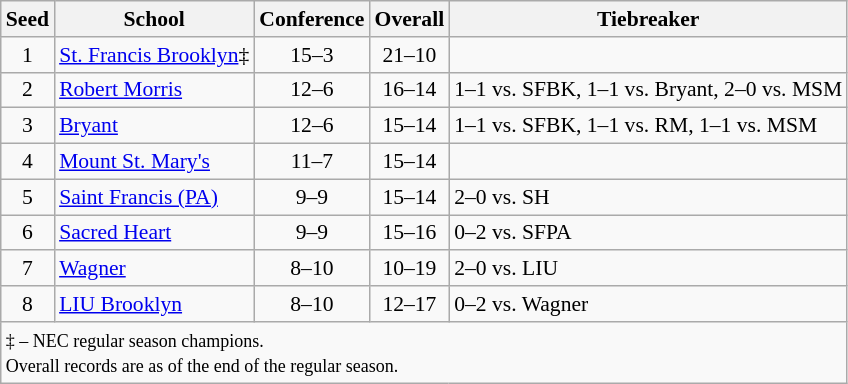<table class="wikitable" style="white-space:nowrap; font-size:90%; text-align:center">
<tr>
<th>Seed</th>
<th>School</th>
<th>Conference</th>
<th>Overall</th>
<th>Tiebreaker</th>
</tr>
<tr>
<td>1</td>
<td align=left><a href='#'>St. Francis Brooklyn</a>‡</td>
<td>15–3</td>
<td>21–10</td>
<td></td>
</tr>
<tr>
<td>2</td>
<td align=left><a href='#'>Robert Morris</a></td>
<td>12–6</td>
<td>16–14</td>
<td align=left>1–1 vs. SFBK, 1–1 vs. Bryant, 2–0 vs. MSM</td>
</tr>
<tr>
<td>3</td>
<td align=left><a href='#'>Bryant</a></td>
<td>12–6</td>
<td>15–14</td>
<td align=left>1–1 vs. SFBK, 1–1 vs. RM, 1–1 vs. MSM</td>
</tr>
<tr>
<td>4</td>
<td align=left><a href='#'>Mount St. Mary's</a></td>
<td>11–7</td>
<td>15–14</td>
<td></td>
</tr>
<tr>
<td>5</td>
<td align=left><a href='#'>Saint Francis (PA)</a></td>
<td>9–9</td>
<td>15–14</td>
<td align=left>2–0 vs. SH</td>
</tr>
<tr>
<td>6</td>
<td align=left><a href='#'>Sacred Heart</a></td>
<td>9–9</td>
<td>15–16</td>
<td align=left>0–2 vs. SFPA</td>
</tr>
<tr>
<td>7</td>
<td align=left><a href='#'>Wagner</a></td>
<td>8–10</td>
<td>10–19</td>
<td align=left>2–0 vs. LIU</td>
</tr>
<tr>
<td>8</td>
<td align=left><a href='#'>LIU Brooklyn</a></td>
<td>8–10</td>
<td>12–17</td>
<td align=left>0–2 vs. Wagner</td>
</tr>
<tr>
<td colspan="6" align=left><small>‡ – NEC regular season champions.<br>Overall records are as of the end of the regular season.</small></td>
</tr>
</table>
